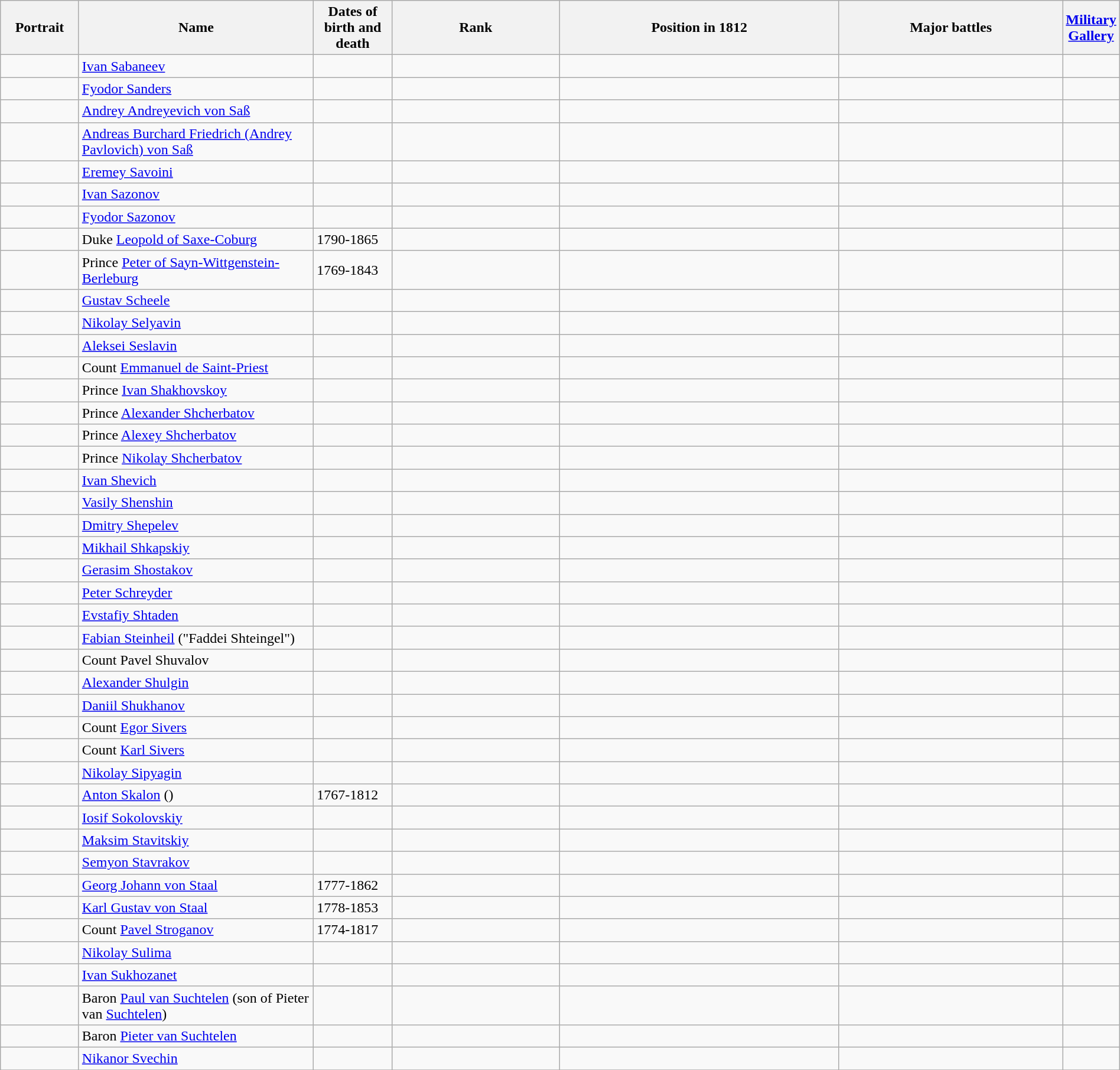<table width=100% class="wikitable">
<tr>
<th width=7%>Portrait</th>
<th width=21%>Name</th>
<th width=7%>Dates of birth and death</th>
<th width=15%>Rank</th>
<th width=25%>Position in 1812</th>
<th width=20%>Major battles</th>
<th width=5%><a href='#'>Military Gallery</a></th>
</tr>
<tr>
<td></td>
<td><a href='#'>Ivan Sabaneev</a></td>
<td></td>
<td></td>
<td></td>
<td></td>
<td></td>
</tr>
<tr>
<td></td>
<td><a href='#'>Fyodor Sanders</a></td>
<td></td>
<td></td>
<td></td>
<td></td>
<td></td>
</tr>
<tr>
<td></td>
<td><a href='#'>Andrey Andreyevich von Saß</a></td>
<td></td>
<td></td>
<td></td>
<td></td>
<td></td>
</tr>
<tr>
<td></td>
<td><a href='#'>Andreas Burchard Friedrich (Andrey Pavlovich) von Saß</a></td>
<td></td>
<td></td>
<td></td>
<td></td>
<td></td>
</tr>
<tr>
<td></td>
<td><a href='#'>Eremey Savoini</a></td>
<td></td>
<td></td>
<td></td>
<td></td>
<td></td>
</tr>
<tr>
<td></td>
<td><a href='#'>Ivan Sazonov</a></td>
<td></td>
<td></td>
<td></td>
<td></td>
<td></td>
</tr>
<tr>
<td></td>
<td><a href='#'>Fyodor Sazonov</a></td>
<td></td>
<td></td>
<td></td>
<td></td>
<td></td>
</tr>
<tr>
<td></td>
<td>Duke <a href='#'>Leopold of Saxe-Coburg</a></td>
<td>1790-1865</td>
<td></td>
<td></td>
<td></td>
<td></td>
</tr>
<tr>
<td></td>
<td>Prince <a href='#'>Peter of Sayn-Wittgenstein-Berleburg</a></td>
<td>1769-1843</td>
<td></td>
<td></td>
<td></td>
<td></td>
</tr>
<tr>
<td></td>
<td><a href='#'>Gustav Scheele</a></td>
<td></td>
<td></td>
<td></td>
<td></td>
<td></td>
</tr>
<tr>
<td></td>
<td><a href='#'>Nikolay Selyavin</a></td>
<td></td>
<td></td>
<td></td>
<td></td>
<td></td>
</tr>
<tr>
<td></td>
<td><a href='#'>Aleksei Seslavin</a></td>
<td></td>
<td></td>
<td></td>
<td></td>
<td></td>
</tr>
<tr>
<td></td>
<td>Count <a href='#'>Emmanuel de Saint-Priest</a></td>
<td></td>
<td></td>
<td></td>
<td></td>
<td></td>
</tr>
<tr>
<td></td>
<td>Prince <a href='#'>Ivan Shakhovskoy</a></td>
<td></td>
<td></td>
<td></td>
<td></td>
<td></td>
</tr>
<tr>
<td></td>
<td>Prince <a href='#'>Alexander Shcherbatov</a></td>
<td></td>
<td></td>
<td></td>
<td></td>
<td></td>
</tr>
<tr>
<td></td>
<td>Prince <a href='#'>Alexey Shcherbatov</a></td>
<td></td>
<td></td>
<td></td>
<td></td>
<td></td>
</tr>
<tr>
<td></td>
<td>Prince <a href='#'>Nikolay Shcherbatov</a></td>
<td></td>
<td></td>
<td></td>
<td></td>
<td></td>
</tr>
<tr>
<td></td>
<td><a href='#'>Ivan Shevich</a></td>
<td></td>
<td></td>
<td></td>
<td></td>
<td></td>
</tr>
<tr>
<td></td>
<td><a href='#'>Vasily Shenshin</a></td>
<td></td>
<td></td>
<td></td>
<td></td>
<td></td>
</tr>
<tr>
<td></td>
<td><a href='#'>Dmitry Shepelev</a></td>
<td></td>
<td></td>
<td></td>
<td></td>
<td></td>
</tr>
<tr>
<td></td>
<td><a href='#'>Mikhail Shkapskiy</a></td>
<td></td>
<td></td>
<td></td>
<td></td>
<td></td>
</tr>
<tr>
<td></td>
<td><a href='#'>Gerasim Shostakov</a></td>
<td></td>
<td></td>
<td></td>
<td></td>
<td></td>
</tr>
<tr>
<td></td>
<td><a href='#'>Peter Schreyder</a></td>
<td></td>
<td></td>
<td></td>
<td></td>
<td></td>
</tr>
<tr>
<td></td>
<td><a href='#'>Evstafiy Shtaden</a></td>
<td></td>
<td></td>
<td></td>
<td></td>
<td></td>
</tr>
<tr>
<td></td>
<td><a href='#'>Fabian Steinheil</a> ("Faddei Shteingel")</td>
<td></td>
<td></td>
<td></td>
<td></td>
<td></td>
</tr>
<tr>
<td></td>
<td>Count Pavel Shuvalov</td>
<td></td>
<td></td>
<td></td>
<td></td>
<td></td>
</tr>
<tr>
<td></td>
<td><a href='#'>Alexander Shulgin</a></td>
<td></td>
<td></td>
<td></td>
<td></td>
<td></td>
</tr>
<tr>
<td></td>
<td><a href='#'>Daniil Shukhanov</a></td>
<td></td>
<td></td>
<td></td>
<td></td>
<td></td>
</tr>
<tr>
<td></td>
<td>Count <a href='#'>Egor Sivers</a></td>
<td></td>
<td></td>
<td></td>
<td></td>
<td></td>
</tr>
<tr>
<td></td>
<td>Count <a href='#'>Karl Sivers</a></td>
<td></td>
<td></td>
<td></td>
<td></td>
<td></td>
</tr>
<tr>
<td></td>
<td><a href='#'>Nikolay Sipyagin</a></td>
<td></td>
<td></td>
<td></td>
<td></td>
<td></td>
</tr>
<tr>
<td></td>
<td><a href='#'>Anton Skalon</a> ()</td>
<td>1767-1812</td>
<td></td>
<td></td>
<td></td>
<td></td>
</tr>
<tr>
<td></td>
<td><a href='#'>Iosif Sokolovskiy</a></td>
<td></td>
<td></td>
<td></td>
<td></td>
<td></td>
</tr>
<tr>
<td></td>
<td><a href='#'>Maksim Stavitskiy</a></td>
<td></td>
<td></td>
<td></td>
<td></td>
<td></td>
</tr>
<tr>
<td></td>
<td><a href='#'>Semyon Stavrakov</a></td>
<td></td>
<td></td>
<td></td>
<td></td>
<td></td>
</tr>
<tr>
<td></td>
<td><a href='#'>Georg Johann von Staal</a></td>
<td>1777-1862</td>
<td></td>
<td></td>
<td></td>
<td></td>
</tr>
<tr>
<td></td>
<td><a href='#'>Karl Gustav von Staal</a></td>
<td>1778-1853</td>
<td></td>
<td></td>
<td></td>
<td></td>
</tr>
<tr>
<td></td>
<td>Count <a href='#'>Pavel Stroganov</a></td>
<td>1774-1817</td>
<td></td>
<td></td>
<td></td>
<td></td>
</tr>
<tr>
<td></td>
<td><a href='#'>Nikolay Sulima</a></td>
<td></td>
<td></td>
<td></td>
<td></td>
<td></td>
</tr>
<tr>
<td></td>
<td><a href='#'>Ivan Sukhozanet</a></td>
<td></td>
<td></td>
<td></td>
<td></td>
<td></td>
</tr>
<tr>
<td></td>
<td>Baron <a href='#'>Paul van Suchtelen</a> (son of Pieter van <a href='#'>Suchtelen</a>)</td>
<td></td>
<td></td>
<td></td>
<td></td>
<td></td>
</tr>
<tr>
<td></td>
<td>Baron <a href='#'>Pieter van Suchtelen</a></td>
<td></td>
<td></td>
<td></td>
<td></td>
<td></td>
</tr>
<tr>
<td></td>
<td><a href='#'>Nikanor Svechin</a></td>
<td></td>
<td></td>
<td></td>
<td></td>
<td></td>
</tr>
<tr>
</tr>
</table>
